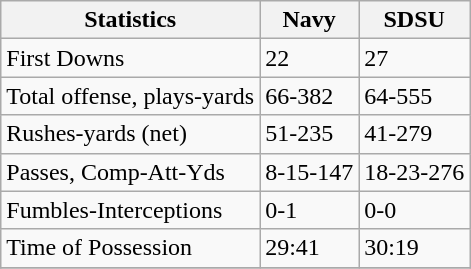<table class="wikitable">
<tr>
<th>Statistics</th>
<th>Navy</th>
<th>SDSU</th>
</tr>
<tr>
<td>First Downs</td>
<td>22</td>
<td>27</td>
</tr>
<tr>
<td>Total offense, plays-yards</td>
<td>66-382</td>
<td>64-555</td>
</tr>
<tr>
<td>Rushes-yards (net)</td>
<td>51-235</td>
<td>41-279</td>
</tr>
<tr>
<td>Passes, Comp-Att-Yds</td>
<td>8-15-147</td>
<td>18-23-276</td>
</tr>
<tr>
<td>Fumbles-Interceptions</td>
<td>0-1</td>
<td>0-0</td>
</tr>
<tr>
<td>Time of Possession</td>
<td>29:41</td>
<td>30:19</td>
</tr>
<tr>
</tr>
</table>
